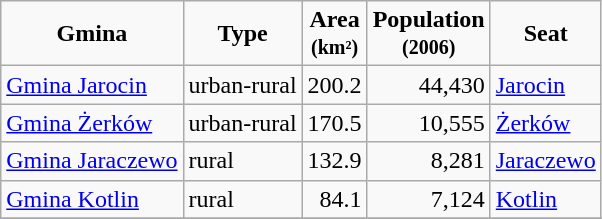<table class="wikitable">
<tr>
<td style="text-align:center;"><strong>Gmina</strong></td>
<td style="text-align:center;"><strong>Type</strong></td>
<td style="text-align:center;"><strong>Area<br><small>(km²)</small></strong></td>
<td style="text-align:center;"><strong>Population<br><small>(2006)</small></strong></td>
<td style="text-align:center;"><strong>Seat</strong></td>
</tr>
<tr>
<td><a href='#'>Gmina Jarocin</a></td>
<td>urban-rural</td>
<td style="text-align:right;">200.2</td>
<td style="text-align:right;">44,430</td>
<td><a href='#'>Jarocin</a></td>
</tr>
<tr>
<td><a href='#'>Gmina Żerków</a></td>
<td>urban-rural</td>
<td style="text-align:right;">170.5</td>
<td style="text-align:right;">10,555</td>
<td><a href='#'>Żerków</a></td>
</tr>
<tr>
<td><a href='#'>Gmina Jaraczewo</a></td>
<td>rural</td>
<td style="text-align:right;">132.9</td>
<td style="text-align:right;">8,281</td>
<td><a href='#'>Jaraczewo</a></td>
</tr>
<tr>
<td><a href='#'>Gmina Kotlin</a></td>
<td>rural</td>
<td style="text-align:right;">84.1</td>
<td style="text-align:right;">7,124</td>
<td><a href='#'>Kotlin</a></td>
</tr>
<tr>
</tr>
</table>
